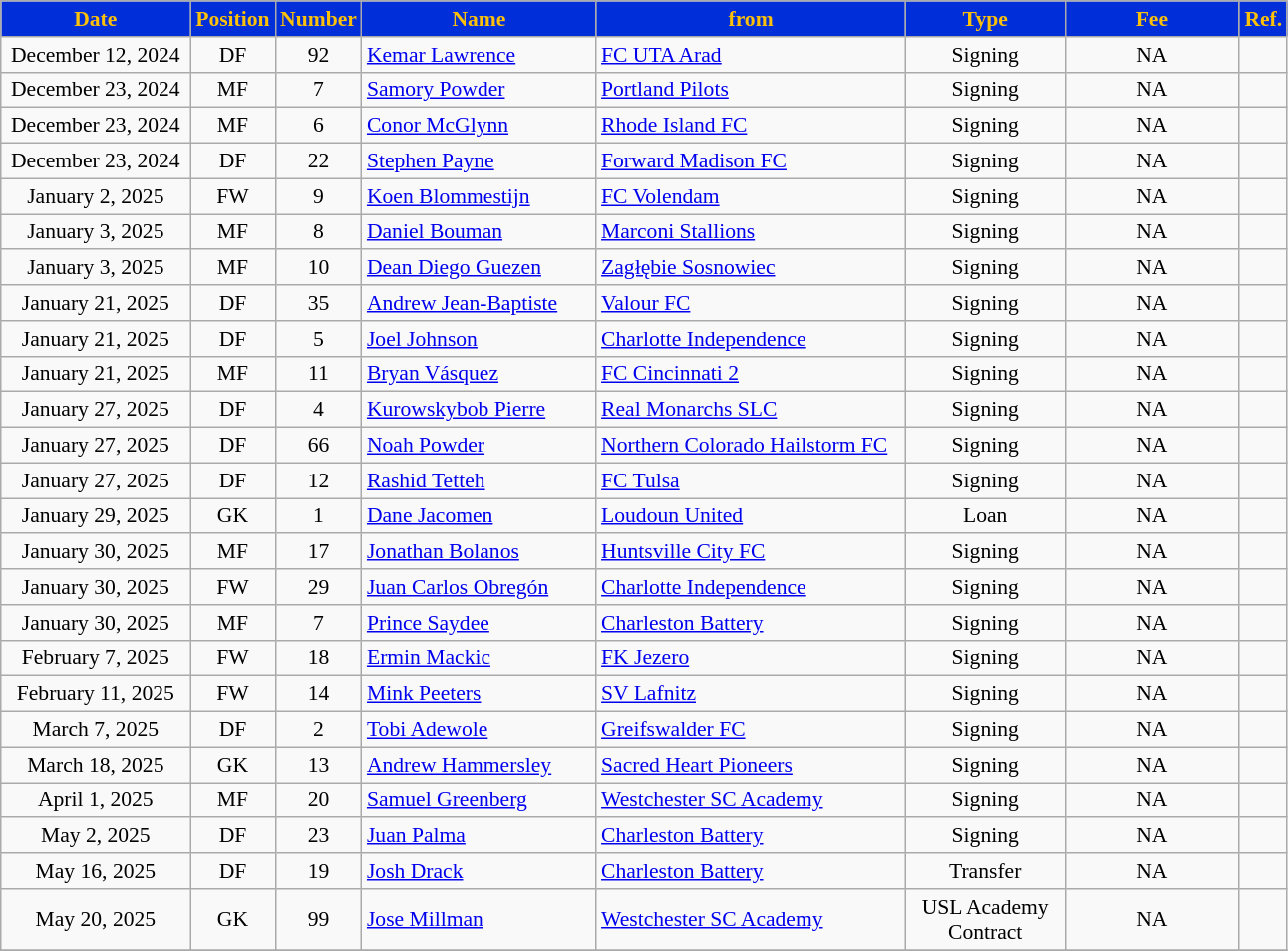<table class="wikitable" style="text-align:center; font-size:90%; ">
<tr>
<th style= "background:#002ED9; color:#FCC108; width:120px;">Date</th>
<th style="background:#002ED9; color:#FCC108; width:50px;">Position</th>
<th style="background:#002ED9; color:#FCC108; width:50px;">Number</th>
<th style="background:#002ED9; color:#FCC108; width:150px;">Name</th>
<th style="background:#002ED9; color:#FCC108; width:200px;">from</th>
<th style="background:#002ED9; color:#FCC108; Width:100px;">Type</th>
<th style="background:#002ED9; color:#FCC108; width:110px;">Fee</th>
<th style="background:#002ED9; color:#FCC108; width:25px;">Ref.</th>
</tr>
<tr>
<td>December 12, 2024</td>
<td>DF</td>
<td>92</td>
<td align="left"> <a href='#'>Kemar Lawrence</a></td>
<td align="left"> <a href='#'>FC UTA Arad</a></td>
<td>Signing</td>
<td>NA</td>
<td></td>
</tr>
<tr>
<td>December 23, 2024</td>
<td>MF</td>
<td>7</td>
<td align="left"> <a href='#'>Samory Powder</a></td>
<td align="left"> <a href='#'>Portland Pilots</a></td>
<td>Signing</td>
<td>NA</td>
<td></td>
</tr>
<tr>
<td>December 23, 2024</td>
<td>MF</td>
<td>6</td>
<td align="left"> <a href='#'>Conor McGlynn</a></td>
<td align="left"> <a href='#'>Rhode Island FC</a></td>
<td>Signing</td>
<td>NA</td>
<td></td>
</tr>
<tr>
<td>December 23, 2024</td>
<td>DF</td>
<td>22</td>
<td align="left"> <a href='#'>Stephen Payne</a></td>
<td align="left"> <a href='#'>Forward Madison FC</a></td>
<td>Signing</td>
<td>NA</td>
<td></td>
</tr>
<tr>
<td>January 2, 2025</td>
<td>FW</td>
<td>9</td>
<td align="left"> <a href='#'>Koen Blommestijn</a></td>
<td align="left"> <a href='#'>FC Volendam</a></td>
<td>Signing</td>
<td>NA</td>
<td></td>
</tr>
<tr>
<td>January 3, 2025</td>
<td>MF</td>
<td>8</td>
<td align="left"> <a href='#'>Daniel Bouman</a></td>
<td align="left"> <a href='#'>Marconi Stallions</a></td>
<td>Signing</td>
<td>NA</td>
<td></td>
</tr>
<tr>
<td>January 3, 2025</td>
<td>MF</td>
<td>10</td>
<td align="left"> <a href='#'>Dean Diego Guezen</a></td>
<td align="left"> <a href='#'>Zagłębie Sosnowiec</a></td>
<td>Signing</td>
<td>NA</td>
<td></td>
</tr>
<tr>
<td>January 21, 2025</td>
<td>DF</td>
<td>35</td>
<td align="left"> <a href='#'>Andrew Jean-Baptiste</a></td>
<td align="left"> <a href='#'>Valour FC</a></td>
<td>Signing</td>
<td>NA</td>
<td></td>
</tr>
<tr>
<td>January 21, 2025</td>
<td>DF</td>
<td>5</td>
<td align="left"> <a href='#'>Joel Johnson</a></td>
<td align="left"> <a href='#'>Charlotte Independence</a></td>
<td>Signing</td>
<td>NA</td>
<td></td>
</tr>
<tr>
<td>January 21, 2025</td>
<td>MF</td>
<td>11</td>
<td align="left"> <a href='#'> Bryan Vásquez</a></td>
<td align="left"> <a href='#'>FC Cincinnati 2</a></td>
<td>Signing</td>
<td>NA</td>
<td></td>
</tr>
<tr>
<td>January 27, 2025</td>
<td>DF</td>
<td>4</td>
<td align="left"> <a href='#'>Kurowskybob Pierre</a></td>
<td align="left"> <a href='#'>Real Monarchs SLC</a></td>
<td>Signing</td>
<td>NA</td>
<td></td>
</tr>
<tr>
<td>January 27, 2025</td>
<td>DF</td>
<td>66</td>
<td align="left"> <a href='#'>Noah Powder</a></td>
<td align="left"> <a href='#'>Northern Colorado Hailstorm FC</a></td>
<td>Signing</td>
<td>NA</td>
<td></td>
</tr>
<tr>
<td>January 27, 2025</td>
<td>DF</td>
<td>12</td>
<td align="left"> <a href='#'>Rashid Tetteh</a></td>
<td align="left"> <a href='#'>FC Tulsa</a></td>
<td>Signing</td>
<td>NA</td>
<td></td>
</tr>
<tr>
<td>January 29, 2025</td>
<td>GK</td>
<td>1</td>
<td align="left"> <a href='#'>Dane Jacomen</a></td>
<td align="left"> <a href='#'>Loudoun United</a></td>
<td>Loan</td>
<td>NA</td>
<td></td>
</tr>
<tr>
<td>January 30, 2025</td>
<td>MF</td>
<td>17</td>
<td align="left"> <a href='#'> Jonathan Bolanos</a></td>
<td align="left"> <a href='#'>Huntsville City FC</a></td>
<td>Signing</td>
<td>NA</td>
<td></td>
</tr>
<tr>
<td>January 30, 2025</td>
<td>FW</td>
<td>29</td>
<td align="left"> <a href='#'>Juan Carlos Obregón</a></td>
<td align="left"> <a href='#'>Charlotte Independence</a></td>
<td>Signing</td>
<td>NA</td>
<td></td>
</tr>
<tr>
<td>January 30, 2025</td>
<td>MF</td>
<td>7</td>
<td align="left"> <a href='#'>Prince Saydee</a></td>
<td align="left"> <a href='#'>Charleston Battery</a></td>
<td>Signing</td>
<td>NA</td>
<td></td>
</tr>
<tr>
<td>February 7, 2025</td>
<td>FW</td>
<td>18</td>
<td align="left"> <a href='#'>Ermin Mackic</a></td>
<td align="left"> <a href='#'>FK Jezero</a></td>
<td>Signing</td>
<td>NA</td>
<td></td>
</tr>
<tr>
<td>February 11, 2025</td>
<td>FW</td>
<td>14</td>
<td align="left"> <a href='#'>Mink Peeters</a></td>
<td align="left"> <a href='#'>SV Lafnitz</a></td>
<td>Signing</td>
<td>NA</td>
<td></td>
</tr>
<tr>
<td>March 7, 2025</td>
<td>DF</td>
<td>2</td>
<td align="left"> <a href='#'>Tobi Adewole</a></td>
<td align="left"> <a href='#'>Greifswalder FC</a></td>
<td>Signing</td>
<td>NA</td>
<td></td>
</tr>
<tr>
<td>March 18, 2025</td>
<td>GK</td>
<td>13</td>
<td align="left"> <a href='#'>Andrew Hammersley</a></td>
<td align="left"> <a href='#'>Sacred Heart Pioneers</a></td>
<td>Signing</td>
<td>NA</td>
<td></td>
</tr>
<tr>
<td>April 1, 2025</td>
<td>MF</td>
<td>20</td>
<td align="left"> <a href='#'> Samuel Greenberg</a></td>
<td align="left"> <a href='#'> Westchester SC Academy</a></td>
<td>Signing</td>
<td>NA</td>
<td></td>
</tr>
<tr>
<td>May 2, 2025</td>
<td>DF</td>
<td>23</td>
<td align="left"> <a href='#'>Juan Palma</a></td>
<td align="left"> <a href='#'>Charleston Battery</a></td>
<td>Signing</td>
<td>NA</td>
<td></td>
</tr>
<tr>
<td>May 16, 2025</td>
<td>DF</td>
<td>19</td>
<td align="left"> <a href='#'>Josh Drack</a></td>
<td align="left"> <a href='#'>Charleston Battery</a></td>
<td>Transfer</td>
<td>NA</td>
<td></td>
</tr>
<tr>
<td>May 20, 2025</td>
<td>GK</td>
<td>99</td>
<td align="left"> <a href='#'>Jose Millman</a></td>
<td align="left"> <a href='#'> Westchester SC Academy</a></td>
<td>USL Academy Contract</td>
<td>NA</td>
<td></td>
</tr>
<tr>
</tr>
</table>
